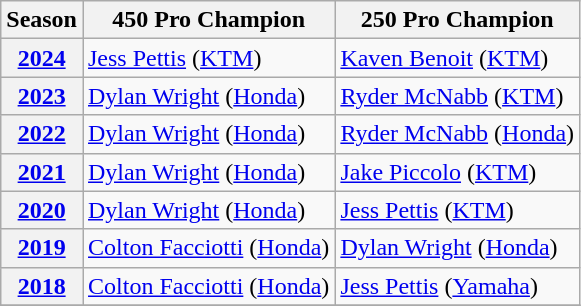<table class="wikitable">
<tr>
<th>Season</th>
<th>450 Pro Champion</th>
<th>250 Pro Champion</th>
</tr>
<tr>
<th><a href='#'>2024</a></th>
<td> <a href='#'>Jess Pettis</a> (<a href='#'>KTM</a>)</td>
<td> <a href='#'>Kaven Benoit</a> (<a href='#'>KTM</a>)</td>
</tr>
<tr>
<th><a href='#'>2023</a></th>
<td> <a href='#'>Dylan Wright</a> (<a href='#'>Honda</a>)</td>
<td> <a href='#'>Ryder McNabb</a> (<a href='#'>KTM</a>)</td>
</tr>
<tr>
<th><a href='#'>2022</a></th>
<td> <a href='#'>Dylan Wright</a> (<a href='#'>Honda</a>)</td>
<td> <a href='#'>Ryder McNabb</a> (<a href='#'>Honda</a>)</td>
</tr>
<tr>
<th><a href='#'>2021</a></th>
<td> <a href='#'>Dylan Wright</a> (<a href='#'>Honda</a>)</td>
<td> <a href='#'>Jake Piccolo</a> (<a href='#'>KTM</a>)</td>
</tr>
<tr>
<th><a href='#'>2020</a></th>
<td> <a href='#'>Dylan Wright</a> (<a href='#'>Honda</a>)</td>
<td> <a href='#'>Jess Pettis</a> (<a href='#'>KTM</a>)</td>
</tr>
<tr>
<th><a href='#'>2019</a></th>
<td> <a href='#'>Colton Facciotti</a> (<a href='#'>Honda</a>)</td>
<td> <a href='#'>Dylan Wright</a> (<a href='#'>Honda</a>)</td>
</tr>
<tr>
<th><a href='#'>2018</a></th>
<td> <a href='#'>Colton Facciotti</a> (<a href='#'>Honda</a>)</td>
<td> <a href='#'>Jess Pettis</a> (<a href='#'>Yamaha</a>)</td>
</tr>
<tr>
</tr>
</table>
